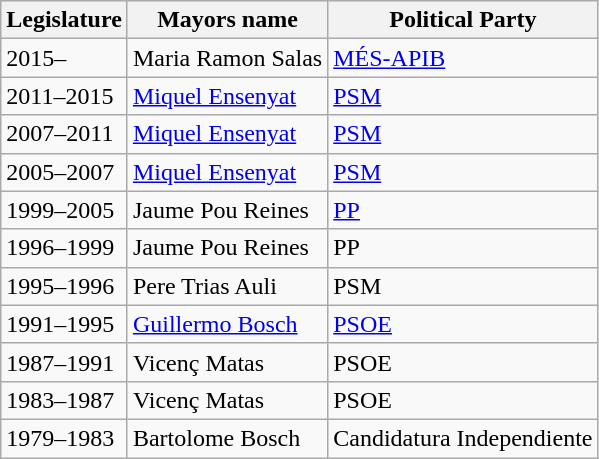<table class="wikitable">
<tr style="background:#efefef;">
<th>Legislature</th>
<th>Mayors name</th>
<th>Political Party</th>
</tr>
<tr>
<td>2015–</td>
<td>Maria Ramon Salas</td>
<td><a href='#'>MÉS-APIB</a></td>
</tr>
<tr>
<td>2011–2015</td>
<td><a href='#'>Miquel Ensenyat</a></td>
<td><a href='#'>PSM</a></td>
</tr>
<tr>
<td>2007–2011</td>
<td><a href='#'>Miquel Ensenyat</a></td>
<td><a href='#'>PSM</a></td>
</tr>
<tr>
<td>2005–2007</td>
<td><a href='#'>Miquel Ensenyat</a></td>
<td><a href='#'>PSM</a></td>
</tr>
<tr>
<td>1999–2005</td>
<td>Jaume Pou Reines</td>
<td><a href='#'>PP</a></td>
</tr>
<tr>
<td>1996–1999</td>
<td>Jaume Pou Reines</td>
<td>PP</td>
</tr>
<tr>
<td>1995–1996</td>
<td>Pere Trias Auli</td>
<td>PSM</td>
</tr>
<tr>
<td>1991–1995</td>
<td><a href='#'>Guillermo Bosch</a></td>
<td><a href='#'>PSOE</a></td>
</tr>
<tr>
<td>1987–1991</td>
<td>Vicenç Matas</td>
<td>PSOE</td>
</tr>
<tr>
<td>1983–1987</td>
<td>Vicenç Matas</td>
<td>PSOE</td>
</tr>
<tr>
<td>1979–1983</td>
<td>Bartolome Bosch</td>
<td>Candidatura Independiente</td>
</tr>
</table>
